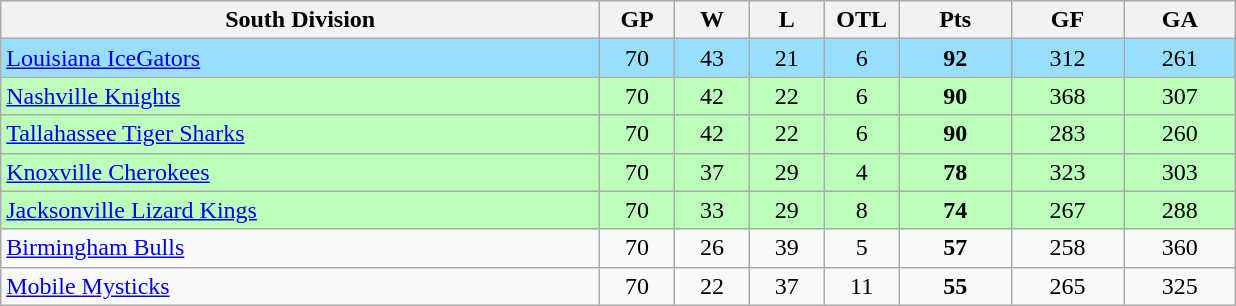<table class="wikitable" style="text-align:center">
<tr>
<th bgcolor="#DDDDFF" width="40%">South Division</th>
<th bgcolor="#DDDDFF" width="5%">GP</th>
<th bgcolor="#DDDDFF" width="5%">W</th>
<th bgcolor="#DDDDFF" width="5%">L</th>
<th bgcolor="#DDDDFF" width="5%">OTL</th>
<th bgcolor="#DDDDFF" width="7.5%">Pts</th>
<th bgcolor="#DDDDFF" width="7.5%">GF</th>
<th bgcolor="#DDDDFF" width="7.5%">GA</th>
</tr>
<tr bgcolor="#97DEFF">
<td align=left><a href='#'>Louisiana IceGators</a></td>
<td>70</td>
<td>43</td>
<td>21</td>
<td>6</td>
<td><strong>92</strong></td>
<td>312</td>
<td>261</td>
</tr>
<tr bgcolor="#bbffbb">
<td align=left><a href='#'>Nashville Knights</a></td>
<td>70</td>
<td>42</td>
<td>22</td>
<td>6</td>
<td><strong>90</strong></td>
<td>368</td>
<td>307</td>
</tr>
<tr bgcolor="#bbffbb">
<td align=left><a href='#'>Tallahassee Tiger Sharks</a></td>
<td>70</td>
<td>42</td>
<td>22</td>
<td>6</td>
<td><strong>90</strong></td>
<td>283</td>
<td>260</td>
</tr>
<tr bgcolor="#bbffbb">
<td align=left><a href='#'>Knoxville Cherokees</a></td>
<td>70</td>
<td>37</td>
<td>29</td>
<td>4</td>
<td><strong>78</strong></td>
<td>323</td>
<td>303</td>
</tr>
<tr bgcolor="#bbffbb">
<td align=left><a href='#'>Jacksonville Lizard Kings</a></td>
<td>70</td>
<td>33</td>
<td>29</td>
<td>8</td>
<td><strong>74</strong></td>
<td>267</td>
<td>288</td>
</tr>
<tr>
<td align=left><a href='#'>Birmingham Bulls</a></td>
<td>70</td>
<td>26</td>
<td>39</td>
<td>5</td>
<td><strong>57</strong></td>
<td>258</td>
<td>360</td>
</tr>
<tr>
<td align=left><a href='#'>Mobile Mysticks</a></td>
<td>70</td>
<td>22</td>
<td>37</td>
<td>11</td>
<td><strong>55</strong></td>
<td>265</td>
<td>325</td>
</tr>
</table>
